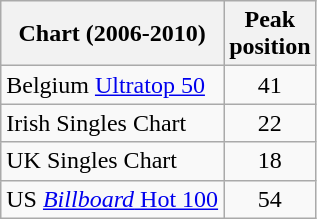<table class="wikitable sortable">
<tr>
<th>Chart (2006-2010)</th>
<th>Peak<br>position</th>
</tr>
<tr>
<td align="left">Belgium <a href='#'>Ultratop 50</a></td>
<td align="center">41</td>
</tr>
<tr>
<td align="left">Irish Singles Chart</td>
<td align="center">22</td>
</tr>
<tr>
<td align="left">UK Singles Chart</td>
<td align="center">18</td>
</tr>
<tr>
<td align="left">US <a href='#'><em>Billboard</em> Hot 100</a></td>
<td align="center">54</td>
</tr>
</table>
